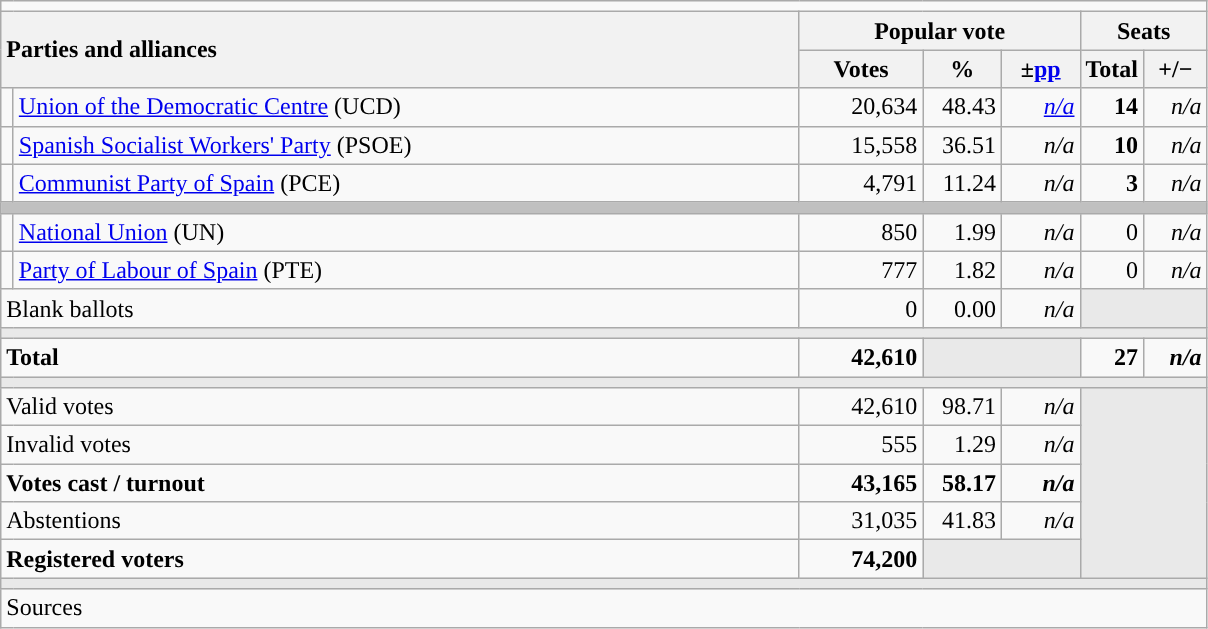<table class="wikitable" style="text-align:right;">
<tr>
<td colspan="7"></td>
</tr>
<tr>
<th style="text-align:left;" rowspan="2" colspan="2" width="525">Parties and alliances</th>
<th colspan="3">Popular vote</th>
<th colspan="2">Seats</th>
</tr>
<tr>
<th width="75">Votes</th>
<th width="45">%</th>
<th width="45">±<a href='#'>pp</a></th>
<th width="35">Total</th>
<th width="35">+/−</th>
</tr>
<tr>
<td width="1" style="color:inherit;background:"></td>
<td align="left"><a href='#'>Union of the Democratic Centre</a> (UCD)</td>
<td>20,634</td>
<td>48.43</td>
<td><em><a href='#'>n/a</a></em></td>
<td><strong>14</strong></td>
<td><em>n/a</em></td>
</tr>
<tr>
<td style="color:inherit;background:"></td>
<td align="left"><a href='#'>Spanish Socialist Workers' Party</a> (PSOE)</td>
<td>15,558</td>
<td>36.51</td>
<td><em>n/a</em></td>
<td><strong>10</strong></td>
<td><em>n/a</em></td>
</tr>
<tr>
<td style="color:inherit;background:"></td>
<td align="left"><a href='#'>Communist Party of Spain</a> (PCE)</td>
<td>4,791</td>
<td>11.24</td>
<td><em>n/a</em></td>
<td><strong>3</strong></td>
<td><em>n/a</em></td>
</tr>
<tr>
<td colspan="7" bgcolor="#C0C0C0"></td>
</tr>
<tr>
<td style="color:inherit;background:"></td>
<td align="left"><a href='#'>National Union</a> (UN)</td>
<td>850</td>
<td>1.99</td>
<td><em>n/a</em></td>
<td>0</td>
<td><em>n/a</em></td>
</tr>
<tr>
<td style="color:inherit;background:"></td>
<td align="left"><a href='#'>Party of Labour of Spain</a> (PTE)</td>
<td>777</td>
<td>1.82</td>
<td><em>n/a</em></td>
<td>0</td>
<td><em>n/a</em></td>
</tr>
<tr>
<td align="left" colspan="2">Blank ballots</td>
<td>0</td>
<td>0.00</td>
<td><em>n/a</em></td>
<td bgcolor="#E9E9E9" colspan="2"></td>
</tr>
<tr>
<td colspan="7" bgcolor="#E9E9E9"></td>
</tr>
<tr style="font-weight:bold;">
<td align="left" colspan="2">Total</td>
<td>42,610</td>
<td bgcolor="#E9E9E9" colspan="2"></td>
<td>27</td>
<td><em>n/a</em></td>
</tr>
<tr>
<td colspan="7" bgcolor="#E9E9E9"></td>
</tr>
<tr>
<td align="left" colspan="2">Valid votes</td>
<td>42,610</td>
<td>98.71</td>
<td><em>n/a</em></td>
<td bgcolor="#E9E9E9" colspan="2" rowspan="5"></td>
</tr>
<tr>
<td align="left" colspan="2">Invalid votes</td>
<td>555</td>
<td>1.29</td>
<td><em>n/a</em></td>
</tr>
<tr style="font-weight:bold;">
<td align="left" colspan="2">Votes cast / turnout</td>
<td>43,165</td>
<td>58.17</td>
<td><em>n/a</em></td>
</tr>
<tr>
<td align="left" colspan="2">Abstentions</td>
<td>31,035</td>
<td>41.83</td>
<td><em>n/a</em></td>
</tr>
<tr style="font-weight:bold;">
<td align="left" colspan="2">Registered voters</td>
<td>74,200</td>
<td bgcolor="#E9E9E9" colspan="2"></td>
</tr>
<tr>
<td colspan="7" bgcolor="#E9E9E9"></td>
</tr>
<tr>
<td align="left" colspan="7">Sources</td>
</tr>
</table>
